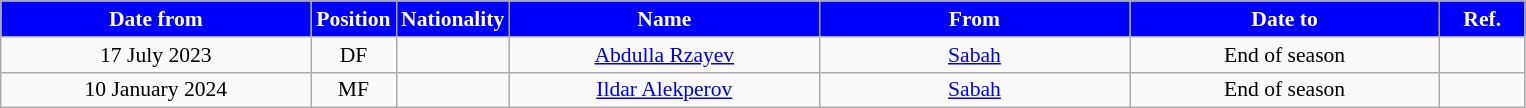<table class="wikitable" style="text-align:center; font-size:90%; ">
<tr>
<th style="background:#0000ff; color:#FFFFFF; width:200px;">Date from</th>
<th style="background:#0000ff; color:#FFFFFF; width:50px;">Position</th>
<th style="background:#0000ff; color:#FFFFFF; width:50px;">Nationality</th>
<th style="background:#0000ff; color:#FFFFFF; width:200px;">Name</th>
<th style="background:#0000ff; color:#FFFFFF; width:200px;">From</th>
<th style="background:#0000ff; color:#FFFFFF; width:200px;">Date to</th>
<th style="background:#0000ff; color:#FFFFFF; width:50px;">Ref.</th>
</tr>
<tr>
<td>17 July 2023</td>
<td>DF</td>
<td></td>
<td><a href='#'>Abdulla Rzayev</a></td>
<td><a href='#'>Sabah</a></td>
<td>End of season</td>
<td></td>
</tr>
<tr>
<td>10 January 2024</td>
<td>MF</td>
<td></td>
<td><a href='#'>Ildar Alekperov</a></td>
<td><a href='#'>Sabah</a></td>
<td>End of season</td>
<td></td>
</tr>
</table>
